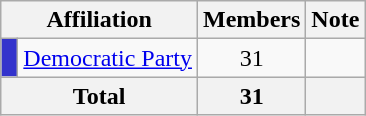<table class="wikitable">
<tr>
<th colspan="2" align="center" valign="bottom">Affiliation</th>
<th valign="bottom">Members</th>
<th valign="bottom">Note</th>
</tr>
<tr>
<td bgcolor="#3333CC"> </td>
<td><a href='#'>Democratic Party</a></td>
<td align="center">31</td>
<td></td>
</tr>
<tr>
<th colspan="2" align="center"><strong>Total</strong></th>
<th align="center"><strong>31</strong></th>
<th></th>
</tr>
</table>
